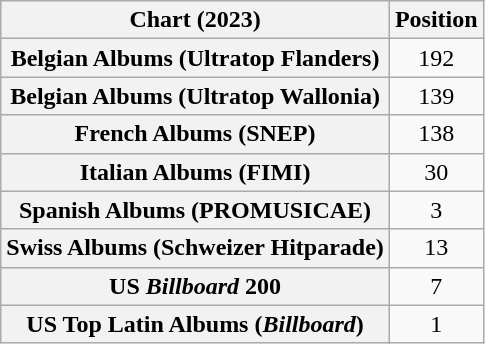<table class="wikitable sortable plainrowheaders" style="text-align:center">
<tr>
<th scope="col">Chart (2023)</th>
<th scope="col">Position</th>
</tr>
<tr>
<th scope="row">Belgian Albums (Ultratop Flanders)</th>
<td>192</td>
</tr>
<tr>
<th scope="row">Belgian Albums (Ultratop Wallonia)</th>
<td>139</td>
</tr>
<tr>
<th scope="row">French Albums (SNEP)</th>
<td>138</td>
</tr>
<tr>
<th scope="row">Italian Albums (FIMI)</th>
<td>30</td>
</tr>
<tr>
<th scope="row">Spanish Albums (PROMUSICAE)</th>
<td>3</td>
</tr>
<tr>
<th scope="row">Swiss Albums (Schweizer Hitparade)</th>
<td>13</td>
</tr>
<tr>
<th scope="row">US <em>Billboard</em> 200</th>
<td>7</td>
</tr>
<tr>
<th scope="row">US Top Latin Albums (<em>Billboard</em>)</th>
<td>1</td>
</tr>
</table>
